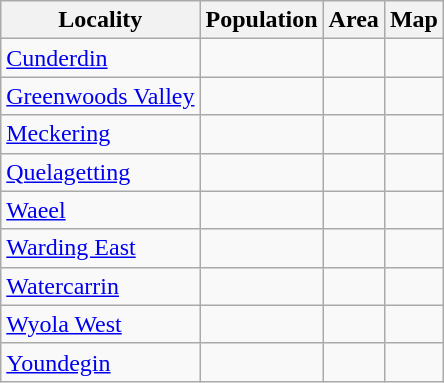<table class="wikitable sortable">
<tr>
<th>Locality</th>
<th data-sort-type=number>Population</th>
<th data-sort-type=number>Area</th>
<th>Map</th>
</tr>
<tr>
<td><a href='#'>Cunderdin</a></td>
<td></td>
<td></td>
<td></td>
</tr>
<tr>
<td><a href='#'>Greenwoods Valley</a></td>
<td></td>
<td></td>
<td></td>
</tr>
<tr>
<td><a href='#'>Meckering</a></td>
<td></td>
<td></td>
<td></td>
</tr>
<tr>
<td><a href='#'>Quelagetting</a></td>
<td></td>
<td></td>
<td></td>
</tr>
<tr>
<td><a href='#'>Waeel</a></td>
<td></td>
<td></td>
<td></td>
</tr>
<tr>
<td><a href='#'>Warding East</a></td>
<td></td>
<td></td>
<td></td>
</tr>
<tr>
<td><a href='#'>Watercarrin</a></td>
<td></td>
<td></td>
<td></td>
</tr>
<tr>
<td><a href='#'>Wyola West</a></td>
<td></td>
<td></td>
<td></td>
</tr>
<tr>
<td><a href='#'>Youndegin</a></td>
<td></td>
<td></td>
<td></td>
</tr>
</table>
